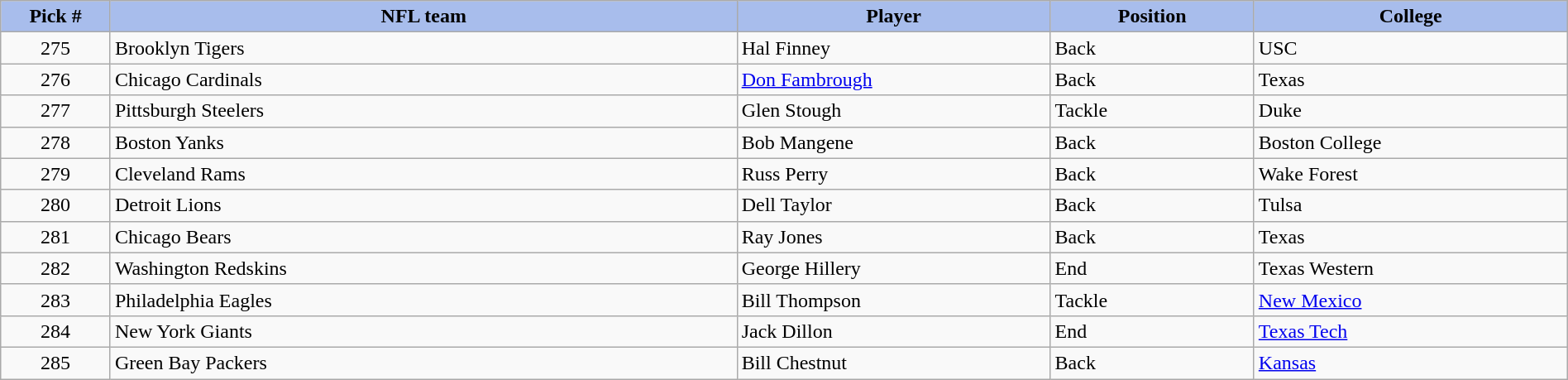<table class="wikitable sortable sortable" style="width: 100%">
<tr>
<th style="background:#A8BDEC;" width=7%>Pick #</th>
<th width=40% style="background:#A8BDEC;">NFL team</th>
<th width=20% style="background:#A8BDEC;">Player</th>
<th width=13% style="background:#A8BDEC;">Position</th>
<th style="background:#A8BDEC;">College</th>
</tr>
<tr>
<td align=center>275</td>
<td>Brooklyn Tigers</td>
<td>Hal Finney</td>
<td>Back</td>
<td>USC</td>
</tr>
<tr>
<td align=center>276</td>
<td>Chicago Cardinals</td>
<td><a href='#'>Don Fambrough</a></td>
<td>Back</td>
<td>Texas</td>
</tr>
<tr>
<td align=center>277</td>
<td>Pittsburgh Steelers</td>
<td>Glen Stough</td>
<td>Tackle</td>
<td>Duke</td>
</tr>
<tr>
<td align=center>278</td>
<td>Boston Yanks</td>
<td>Bob Mangene</td>
<td>Back</td>
<td>Boston College</td>
</tr>
<tr>
<td align=center>279</td>
<td>Cleveland Rams</td>
<td>Russ Perry</td>
<td>Back</td>
<td>Wake Forest</td>
</tr>
<tr>
<td align=center>280</td>
<td>Detroit Lions</td>
<td>Dell Taylor</td>
<td>Back</td>
<td>Tulsa</td>
</tr>
<tr>
<td align=center>281</td>
<td>Chicago Bears</td>
<td>Ray Jones</td>
<td>Back</td>
<td>Texas</td>
</tr>
<tr>
<td align=center>282</td>
<td>Washington Redskins</td>
<td>George Hillery</td>
<td>End</td>
<td>Texas Western</td>
</tr>
<tr>
<td align=center>283</td>
<td>Philadelphia Eagles</td>
<td>Bill Thompson</td>
<td>Tackle</td>
<td><a href='#'>New Mexico</a></td>
</tr>
<tr>
<td align=center>284</td>
<td>New York Giants</td>
<td>Jack Dillon</td>
<td>End</td>
<td><a href='#'>Texas Tech</a></td>
</tr>
<tr>
<td align=center>285</td>
<td>Green Bay Packers</td>
<td>Bill Chestnut</td>
<td>Back</td>
<td><a href='#'>Kansas</a></td>
</tr>
</table>
